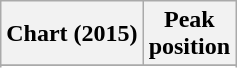<table class="wikitable sortable plainrowheaders" style="text-align:center">
<tr>
<th scope="col">Chart (2015)</th>
<th scope="col">Peak<br> position</th>
</tr>
<tr>
</tr>
<tr>
</tr>
<tr>
</tr>
<tr>
</tr>
</table>
